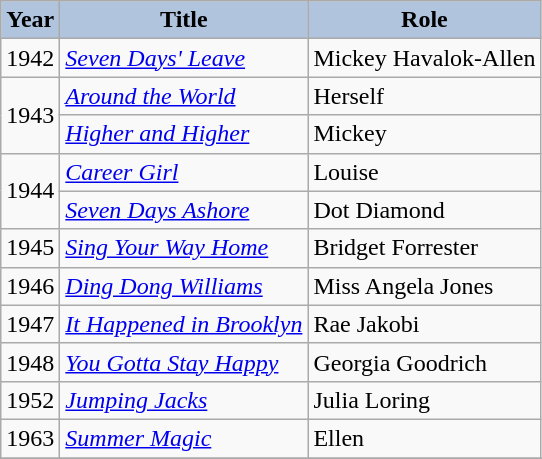<table class="wikitable">
<tr>
<th style="background:#B0C4DE;">Year</th>
<th style="background:#B0C4DE;">Title</th>
<th style="background:#B0C4DE;">Role</th>
</tr>
<tr>
<td rowspan=1>1942</td>
<td><em><a href='#'>Seven Days' Leave</a></em></td>
<td>Mickey Havalok-Allen</td>
</tr>
<tr>
<td rowspan=2>1943</td>
<td><em><a href='#'>Around the World</a></em></td>
<td>Herself</td>
</tr>
<tr>
<td><em><a href='#'>Higher and Higher</a></em></td>
<td>Mickey</td>
</tr>
<tr>
<td rowspan=2>1944</td>
<td><em><a href='#'>Career Girl</a></em></td>
<td>Louise</td>
</tr>
<tr>
<td><em><a href='#'>Seven Days Ashore</a></em></td>
<td>Dot Diamond</td>
</tr>
<tr>
<td rowspan=1>1945</td>
<td><em><a href='#'>Sing Your Way Home</a></em></td>
<td>Bridget Forrester</td>
</tr>
<tr>
<td rowspan=1>1946</td>
<td><em><a href='#'>Ding Dong Williams</a></em></td>
<td>Miss Angela Jones</td>
</tr>
<tr>
<td rowspan=1>1947</td>
<td><em><a href='#'>It Happened in Brooklyn</a></em></td>
<td>Rae Jakobi</td>
</tr>
<tr>
<td rowspan=1>1948</td>
<td><em><a href='#'>You Gotta Stay Happy</a></em></td>
<td>Georgia Goodrich</td>
</tr>
<tr>
<td rowspan=1>1952</td>
<td><em><a href='#'>Jumping Jacks</a></em></td>
<td>Julia Loring</td>
</tr>
<tr>
<td rowspan=1>1963</td>
<td><em><a href='#'>Summer Magic</a></em></td>
<td>Ellen</td>
</tr>
<tr>
</tr>
</table>
